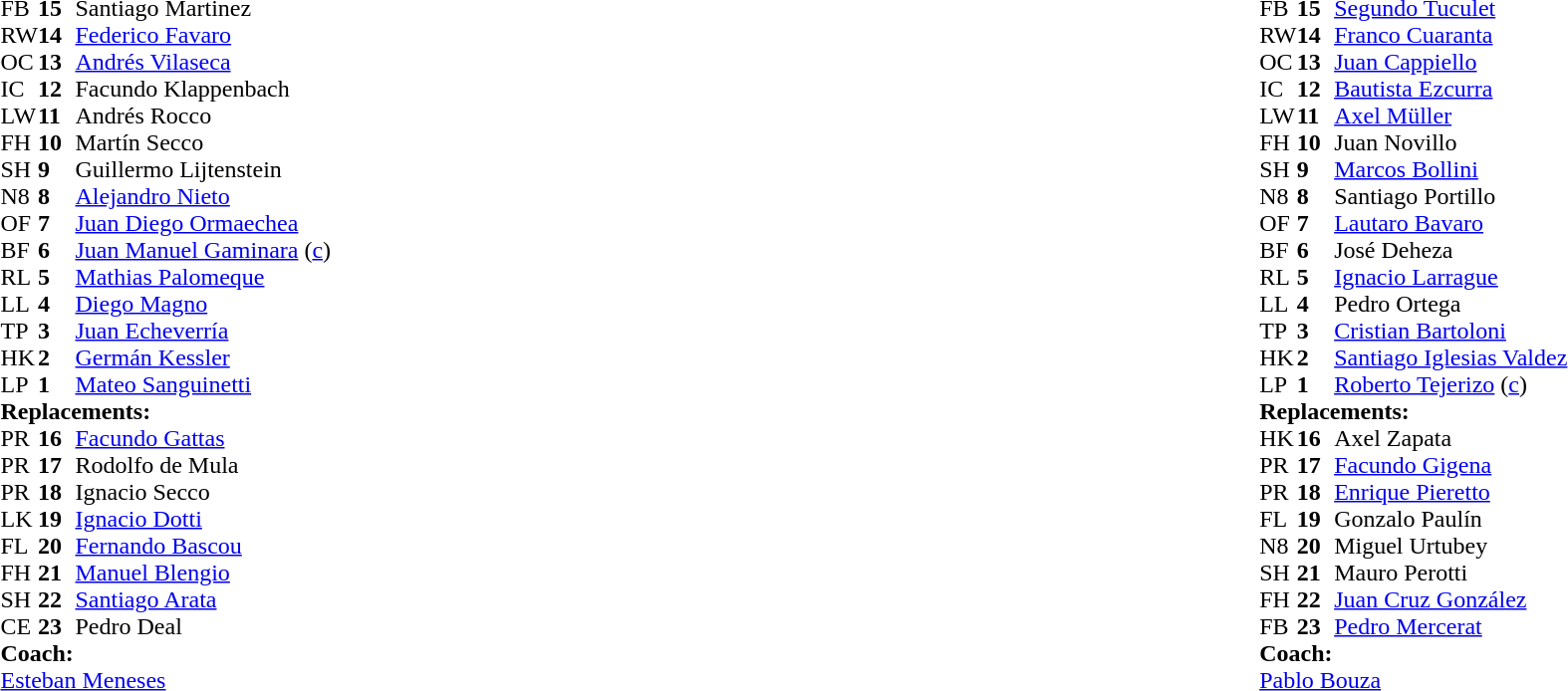<table style="width:100%">
<tr>
<td style="vertical-align:top; width:50%"><br><table cellspacing="0" cellpadding="0">
<tr>
<th width="25"></th>
<th width="25"></th>
</tr>
<tr>
<td>FB</td>
<td><strong>15</strong></td>
<td>Santiago Martinez</td>
<td></td>
<td></td>
</tr>
<tr>
<td>RW</td>
<td><strong>14</strong></td>
<td><a href='#'>Federico Favaro</a></td>
<td></td>
<td></td>
</tr>
<tr>
<td>OC</td>
<td><strong>13</strong></td>
<td><a href='#'>Andrés Vilaseca</a></td>
</tr>
<tr>
<td>IC</td>
<td><strong>12</strong></td>
<td>Facundo Klappenbach</td>
</tr>
<tr>
<td>LW</td>
<td><strong>11</strong></td>
<td>Andrés Rocco</td>
</tr>
<tr>
<td>FH</td>
<td><strong>10</strong></td>
<td>Martín Secco</td>
</tr>
<tr>
<td>SH</td>
<td><strong>9</strong></td>
<td>Guillermo Lijtenstein</td>
<td></td>
<td></td>
</tr>
<tr>
<td>N8</td>
<td><strong>8</strong></td>
<td><a href='#'>Alejandro Nieto</a></td>
<td></td>
<td></td>
</tr>
<tr>
<td>OF</td>
<td><strong>7</strong></td>
<td><a href='#'>Juan Diego Ormaechea</a></td>
<td></td>
</tr>
<tr>
<td>BF</td>
<td><strong>6</strong></td>
<td><a href='#'>Juan Manuel Gaminara</a> (<a href='#'>c</a>)</td>
<td></td>
<td></td>
</tr>
<tr>
<td>RL</td>
<td><strong>5</strong></td>
<td><a href='#'>Mathias Palomeque</a></td>
<td></td>
</tr>
<tr>
<td>LL</td>
<td><strong>4</strong></td>
<td><a href='#'>Diego Magno</a></td>
<td></td>
<td></td>
</tr>
<tr>
<td>TP</td>
<td><strong>3</strong></td>
<td><a href='#'>Juan Echeverría</a></td>
</tr>
<tr>
<td>HK</td>
<td><strong>2</strong></td>
<td><a href='#'>Germán Kessler</a></td>
<td></td>
<td></td>
</tr>
<tr>
<td>LP</td>
<td><strong>1</strong></td>
<td><a href='#'>Mateo Sanguinetti</a></td>
<td></td>
<td></td>
</tr>
<tr>
<td colspan=3><strong>Replacements:</strong></td>
</tr>
<tr>
<td>PR</td>
<td><strong>16</strong></td>
<td><a href='#'>Facundo Gattas</a></td>
<td></td>
<td></td>
</tr>
<tr>
<td>PR</td>
<td><strong>17</strong></td>
<td>Rodolfo de Mula</td>
<td></td>
<td></td>
</tr>
<tr>
<td>PR</td>
<td><strong>18</strong></td>
<td>Ignacio Secco</td>
<td></td>
<td></td>
</tr>
<tr>
<td>LK</td>
<td><strong>19</strong></td>
<td><a href='#'>Ignacio Dotti</a></td>
<td></td>
<td></td>
</tr>
<tr>
<td>FL</td>
<td><strong>20</strong></td>
<td><a href='#'>Fernando Bascou</a></td>
<td></td>
<td></td>
</tr>
<tr>
<td>FH</td>
<td><strong>21</strong></td>
<td><a href='#'>Manuel Blengio</a></td>
<td></td>
<td></td>
</tr>
<tr>
<td>SH</td>
<td><strong>22</strong></td>
<td><a href='#'>Santiago Arata</a></td>
<td></td>
<td></td>
</tr>
<tr>
<td>CE</td>
<td><strong>23</strong></td>
<td>Pedro Deal</td>
<td></td>
<td></td>
</tr>
<tr>
<td colspan=3><strong>Coach:</strong></td>
</tr>
<tr>
<td colspan="4"> <a href='#'>Esteban Meneses</a></td>
</tr>
</table>
</td>
<td style="vertical-align:top"></td>
<td style="vertical-align:top; width:50%"><br><table cellspacing="0" cellpadding="0" style="margin:auto">
<tr>
<th width="25"></th>
<th width="25"></th>
</tr>
<tr>
<td>FB</td>
<td><strong>15</strong></td>
<td><a href='#'>Segundo Tuculet</a></td>
<td></td>
<td></td>
</tr>
<tr>
<td>RW</td>
<td><strong>14</strong></td>
<td><a href='#'>Franco Cuaranta</a></td>
</tr>
<tr>
<td>OC</td>
<td><strong>13</strong></td>
<td><a href='#'>Juan Cappiello</a></td>
</tr>
<tr>
<td>IC</td>
<td><strong>12</strong></td>
<td><a href='#'>Bautista Ezcurra</a></td>
</tr>
<tr>
<td>LW</td>
<td><strong>11</strong></td>
<td><a href='#'>Axel Müller</a></td>
</tr>
<tr>
<td>FH</td>
<td><strong>10</strong></td>
<td>Juan Novillo</td>
<td></td>
<td></td>
</tr>
<tr>
<td>SH</td>
<td><strong>9</strong></td>
<td><a href='#'>Marcos Bollini</a></td>
</tr>
<tr>
<td>N8</td>
<td><strong>8</strong></td>
<td>Santiago Portillo</td>
<td></td>
<td></td>
</tr>
<tr>
<td>OF</td>
<td><strong>7</strong></td>
<td><a href='#'>Lautaro Bavaro</a></td>
</tr>
<tr>
<td>BF</td>
<td><strong>6</strong></td>
<td>José Deheza</td>
<td></td>
<td></td>
<td></td>
<td></td>
</tr>
<tr>
<td>RL</td>
<td><strong>5</strong></td>
<td><a href='#'>Ignacio Larrague</a></td>
</tr>
<tr>
<td>LL</td>
<td><strong>4</strong></td>
<td>Pedro Ortega</td>
</tr>
<tr>
<td>TP</td>
<td><strong>3</strong></td>
<td><a href='#'>Cristian Bartoloni</a></td>
<td></td>
<td></td>
</tr>
<tr>
<td>HK</td>
<td><strong>2</strong></td>
<td><a href='#'>Santiago Iglesias Valdez</a></td>
</tr>
<tr>
<td>LP</td>
<td><strong>1</strong></td>
<td><a href='#'>Roberto Tejerizo</a> (<a href='#'>c</a>)</td>
<td></td>
<td></td>
<td></td>
</tr>
<tr>
<td colspan=3><strong>Replacements:</strong></td>
</tr>
<tr>
<td>HK</td>
<td><strong>16</strong></td>
<td>Axel Zapata</td>
</tr>
<tr>
<td>PR</td>
<td><strong>17</strong></td>
<td><a href='#'>Facundo Gigena</a></td>
<td></td>
<td></td>
</tr>
<tr>
<td>PR</td>
<td><strong>18</strong></td>
<td><a href='#'>Enrique Pieretto</a></td>
<td></td>
<td></td>
</tr>
<tr>
<td>FL</td>
<td><strong>19</strong></td>
<td>Gonzalo Paulín</td>
<td></td>
<td></td>
</tr>
<tr>
<td>N8</td>
<td><strong>20</strong></td>
<td>Miguel Urtubey</td>
<td></td>
<td></td>
<td></td>
<td></td>
</tr>
<tr>
<td>SH</td>
<td><strong>21</strong></td>
<td>Mauro Perotti</td>
</tr>
<tr>
<td>FH</td>
<td><strong>22</strong></td>
<td><a href='#'>Juan Cruz González</a></td>
<td></td>
<td></td>
</tr>
<tr>
<td>FB</td>
<td><strong>23</strong></td>
<td><a href='#'>Pedro Mercerat</a></td>
<td></td>
<td></td>
</tr>
<tr>
<td colspan=3><strong>Coach:</strong></td>
</tr>
<tr>
<td colspan="4"> <a href='#'>Pablo Bouza</a></td>
</tr>
</table>
</td>
</tr>
</table>
